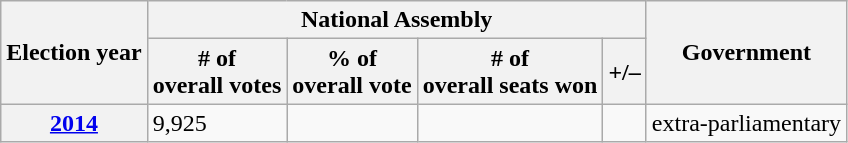<table class=wikitable>
<tr>
<th rowspan=2>Election year</th>
<th colspan=4>National Assembly</th>
<th rowspan=2>Government</th>
</tr>
<tr>
<th># of<br>overall votes</th>
<th>% of<br>overall vote</th>
<th># of<br>overall seats won</th>
<th>+/–</th>
</tr>
<tr>
<th><a href='#'>2014</a></th>
<td>9,925</td>
<td></td>
<td></td>
<td></td>
<td>extra-parliamentary</td>
</tr>
</table>
